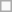<table class=wikitable>
<tr>
<td> </td>
</tr>
</table>
